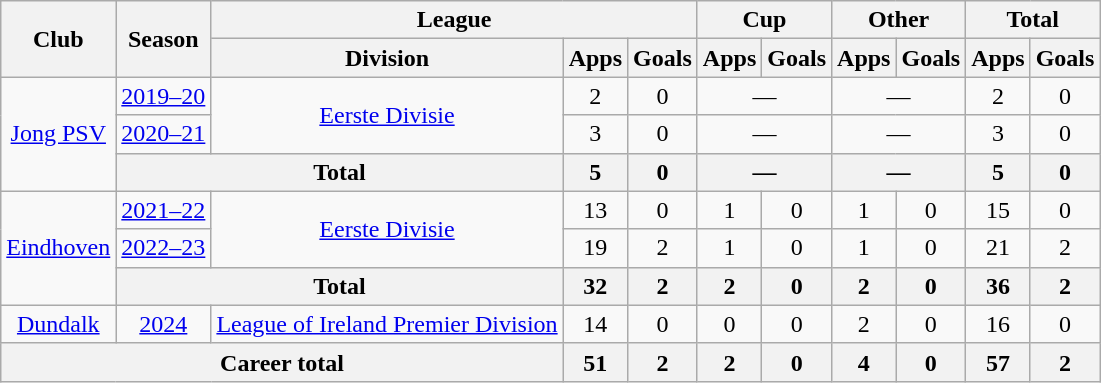<table class=wikitable style=text-align:center>
<tr>
<th rowspan=2>Club</th>
<th rowspan=2>Season</th>
<th colspan=3>League</th>
<th colspan=2>Cup</th>
<th colspan=2>Other</th>
<th colspan=2>Total</th>
</tr>
<tr>
<th>Division</th>
<th>Apps</th>
<th>Goals</th>
<th>Apps</th>
<th>Goals</th>
<th>Apps</th>
<th>Goals</th>
<th>Apps</th>
<th>Goals</th>
</tr>
<tr>
<td rowspan="3"><a href='#'>Jong PSV</a></td>
<td><a href='#'>2019–20</a></td>
<td rowspan="2"><a href='#'>Eerste Divisie</a></td>
<td>2</td>
<td>0</td>
<td colspan="2">—</td>
<td colspan="2">—</td>
<td>2</td>
<td>0</td>
</tr>
<tr>
<td><a href='#'>2020–21</a></td>
<td>3</td>
<td>0</td>
<td colspan="2">—</td>
<td colspan="2">—</td>
<td>3</td>
<td>0</td>
</tr>
<tr>
<th colspan="2">Total</th>
<th>5</th>
<th>0</th>
<th colspan="2">—</th>
<th colspan="2">—</th>
<th>5</th>
<th>0</th>
</tr>
<tr>
<td rowspan="3"><a href='#'>Eindhoven</a></td>
<td><a href='#'>2021–22</a></td>
<td rowspan="2"><a href='#'>Eerste Divisie</a></td>
<td>13</td>
<td>0</td>
<td>1</td>
<td>0</td>
<td>1</td>
<td>0</td>
<td>15</td>
<td>0</td>
</tr>
<tr>
<td><a href='#'>2022–23</a></td>
<td>19</td>
<td>2</td>
<td>1</td>
<td>0</td>
<td>1</td>
<td>0</td>
<td>21</td>
<td>2</td>
</tr>
<tr>
<th colspan="2">Total</th>
<th>32</th>
<th>2</th>
<th>2</th>
<th>0</th>
<th>2</th>
<th>0</th>
<th>36</th>
<th>2</th>
</tr>
<tr>
<td><a href='#'>Dundalk</a></td>
<td><a href='#'>2024</a></td>
<td><a href='#'>League of Ireland Premier Division</a></td>
<td>14</td>
<td>0</td>
<td>0</td>
<td>0</td>
<td>2</td>
<td>0</td>
<td>16</td>
<td>0</td>
</tr>
<tr>
<th colspan="3">Career total</th>
<th>51</th>
<th>2</th>
<th>2</th>
<th>0</th>
<th>4</th>
<th>0</th>
<th>57</th>
<th>2</th>
</tr>
</table>
